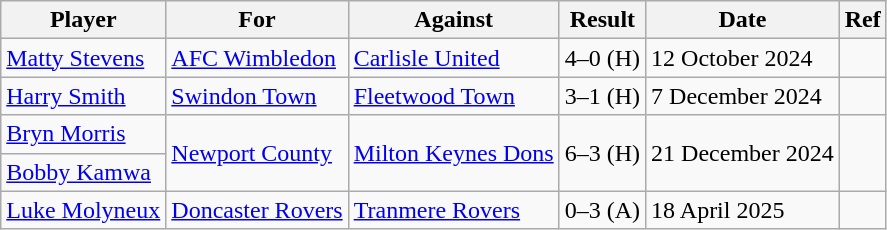<table class="wikitable">
<tr>
<th>Player</th>
<th>For</th>
<th>Against</th>
<th>Result</th>
<th>Date</th>
<th>Ref</th>
</tr>
<tr>
<td> <a href='#'>Matty Stevens</a></td>
<td><a href='#'>AFC Wimbledon</a></td>
<td><a href='#'>Carlisle United</a></td>
<td>4–0 (H)</td>
<td>12 October 2024</td>
<td></td>
</tr>
<tr>
<td> <a href='#'>Harry Smith</a></td>
<td><a href='#'>Swindon Town</a></td>
<td><a href='#'>Fleetwood Town</a></td>
<td>3–1 (H)</td>
<td>7 December 2024</td>
<td></td>
</tr>
<tr>
<td> <a href='#'>Bryn Morris</a></td>
<td rowspan=2><a href='#'>Newport County</a></td>
<td rowspan=2><a href='#'>Milton Keynes Dons</a></td>
<td rowspan=2>6–3 (H)</td>
<td rowspan=2>21 December 2024</td>
<td rowspan=2></td>
</tr>
<tr>
<td> <a href='#'>Bobby Kamwa</a></td>
</tr>
<tr>
<td> <a href='#'>Luke Molyneux</a></td>
<td><a href='#'>Doncaster Rovers</a></td>
<td><a href='#'>Tranmere Rovers</a></td>
<td>0–3 (A)</td>
<td>18 April 2025</td>
<td></td>
</tr>
</table>
